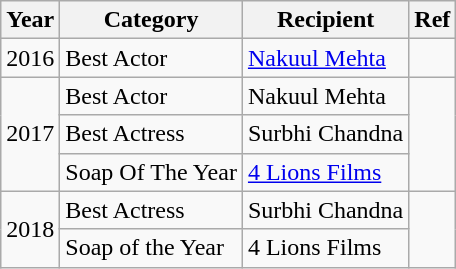<table class="wikitable">
<tr>
<th>Year</th>
<th>Category</th>
<th>Recipient</th>
<th>Ref</th>
</tr>
<tr>
<td>2016</td>
<td>Best Actor</td>
<td><a href='#'>Nakuul Mehta</a></td>
<td></td>
</tr>
<tr>
<td rowspan="3">2017</td>
<td>Best Actor</td>
<td>Nakuul Mehta</td>
<td rowspan="3"></td>
</tr>
<tr>
<td>Best Actress</td>
<td>Surbhi Chandna</td>
</tr>
<tr>
<td>Soap Of The Year</td>
<td><a href='#'>4 Lions Films</a></td>
</tr>
<tr>
<td rowspan="2">2018</td>
<td>Best Actress</td>
<td>Surbhi Chandna</td>
<td rowspan="2"></td>
</tr>
<tr>
<td>Soap of the Year</td>
<td>4 Lions Films</td>
</tr>
</table>
